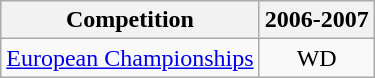<table class="wikitable">
<tr>
<th>Competition</th>
<th>2006-2007</th>
</tr>
<tr>
<td><a href='#'>European Championships</a></td>
<td align="center">WD</td>
</tr>
</table>
